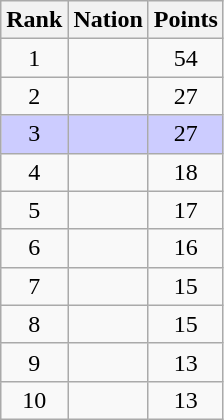<table class="wikitable" style="text-align:center">
<tr>
<th>Rank</th>
<th>Nation</th>
<th>Points</th>
</tr>
<tr>
<td>1</td>
<td align=left></td>
<td>54</td>
</tr>
<tr>
<td>2</td>
<td align=left></td>
<td>27</td>
</tr>
<tr style="background-color:#ccccff">
<td>3</td>
<td align=left></td>
<td>27</td>
</tr>
<tr>
<td>4</td>
<td align=left></td>
<td>18</td>
</tr>
<tr>
<td>5</td>
<td align=left></td>
<td>17</td>
</tr>
<tr>
<td>6</td>
<td align=left></td>
<td>16</td>
</tr>
<tr>
<td>7</td>
<td align=left></td>
<td>15</td>
</tr>
<tr>
<td>8</td>
<td align=left></td>
<td>15</td>
</tr>
<tr>
<td>9</td>
<td align=left></td>
<td>13</td>
</tr>
<tr>
<td>10</td>
<td align=left></td>
<td>13</td>
</tr>
</table>
